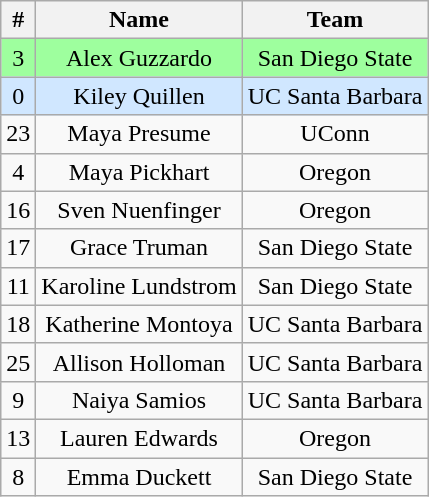<table class="wikitable" style="text-align:center">
<tr>
<th>#</th>
<th>Name</th>
<th>Team</th>
</tr>
<tr bgcolor="#9eff9e">
<td>3</td>
<td>Alex Guzzardo</td>
<td>San Diego State</td>
</tr>
<tr style="background:#d0e7ff">
<td>0</td>
<td>Kiley Quillen</td>
<td>UC Santa Barbara</td>
</tr>
<tr>
<td>23</td>
<td>Maya Presume</td>
<td>UConn</td>
</tr>
<tr>
<td>4</td>
<td>Maya Pickhart</td>
<td>Oregon</td>
</tr>
<tr>
<td>16</td>
<td>Sven Nuenfinger</td>
<td>Oregon</td>
</tr>
<tr>
<td>17</td>
<td>Grace Truman</td>
<td>San Diego State</td>
</tr>
<tr>
<td>11</td>
<td>Karoline Lundstrom</td>
<td>San Diego State</td>
</tr>
<tr>
<td>18</td>
<td>Katherine Montoya</td>
<td>UC Santa Barbara</td>
</tr>
<tr>
<td>25</td>
<td>Allison Holloman</td>
<td>UC Santa Barbara</td>
</tr>
<tr>
<td>9</td>
<td>Naiya Samios</td>
<td>UC Santa Barbara</td>
</tr>
<tr>
<td>13</td>
<td>Lauren Edwards</td>
<td>Oregon</td>
</tr>
<tr>
<td>8</td>
<td>Emma Duckett</td>
<td>San Diego State</td>
</tr>
</table>
